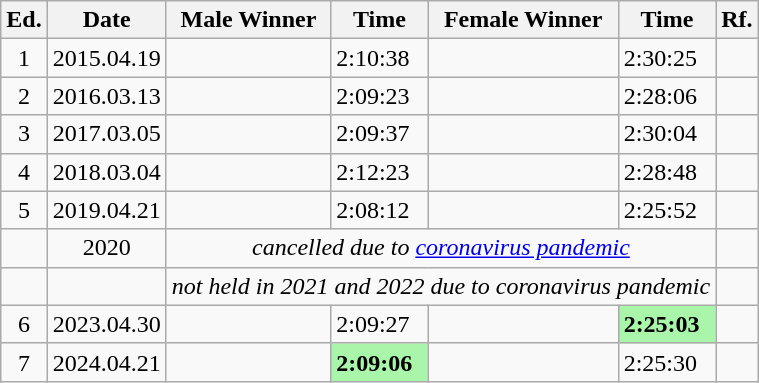<table class="wikitable sortable">
<tr>
<th class="unsortable">Ed.</th>
<th>Date</th>
<th>Male Winner</th>
<th>Time</th>
<th>Female Winner</th>
<th>Time</th>
<th class="unsortable">Rf.</th>
</tr>
<tr>
<td align="center">1</td>
<td>2015.04.19</td>
<td></td>
<td>2:10:38</td>
<td></td>
<td>2:30:25</td>
<td></td>
</tr>
<tr>
<td align="center">2</td>
<td>2016.03.13</td>
<td></td>
<td>2:09:23</td>
<td></td>
<td>2:28:06</td>
<td></td>
</tr>
<tr>
<td align="center">3</td>
<td>2017.03.05</td>
<td></td>
<td>2:09:37</td>
<td></td>
<td>2:30:04</td>
<td></td>
</tr>
<tr>
<td align="center">4</td>
<td>2018.03.04</td>
<td></td>
<td>2:12:23</td>
<td></td>
<td>2:28:48</td>
<td></td>
</tr>
<tr>
<td align="center">5</td>
<td>2019.04.21</td>
<td></td>
<td>2:08:12</td>
<td></td>
<td>2:25:52</td>
<td></td>
</tr>
<tr>
<td></td>
<td align="center">2020</td>
<td colspan="4" align="center" data-sort-value=""><em>cancelled due to <a href='#'>coronavirus pandemic</a></em></td>
<td></td>
</tr>
<tr>
<td></td>
<td></td>
<td colspan="4" align="center" data-sort-value=""><em>not held in 2021 and 2022 due to coronavirus pandemic</em></td>
<td></td>
</tr>
<tr>
<td align="center">6</td>
<td>2023.04.30</td>
<td></td>
<td>2:09:27</td>
<td></td>
<td style="background:#A9F5A9"><strong>2:25:03</strong></td>
<td></td>
</tr>
<tr>
<td align="center">7</td>
<td>2024.04.21</td>
<td></td>
<td style="background:#A9F5A9"><strong>2:09:06</strong></td>
<td></td>
<td>2:25:30</td>
<td> </td>
</tr>
</table>
